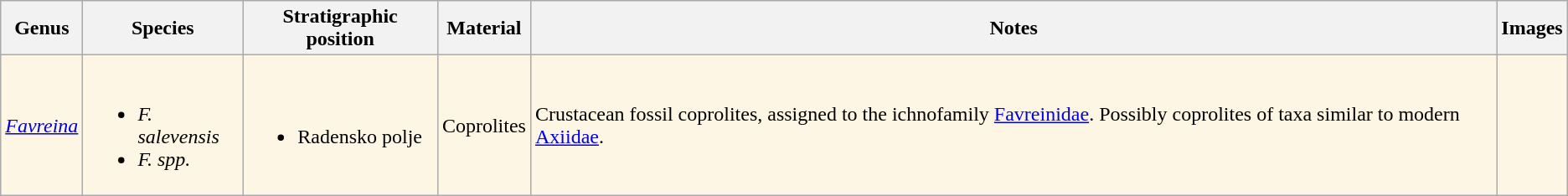<table class="wikitable">
<tr>
<th>Genus</th>
<th>Species</th>
<th>Stratigraphic position</th>
<th>Material</th>
<th>Notes</th>
<th>Images</th>
</tr>
<tr>
<td style="background:#FEF6E4 ;"><em><a href='#'>Favreina</a></em></td>
<td style="background:#FEF6E4 ;"><br><ul><li><em>F. salevensis</em></li><li><em>F. spp.</em></li></ul></td>
<td style="background:#FEF6E4 ;"><br><ul><li>Radensko polje</li></ul></td>
<td style="background:#FEF6E4 ;">Coprolites</td>
<td style="background:#FEF6E4 ;">Crustacean fossil coprolites, assigned to the ichnofamily <a href='#'>Favreinidae</a>. Possibly coprolites of taxa similar to modern <a href='#'>Axiidae</a>.</td>
<td style="background:#FEF6E4 ;"></td>
</tr>
</table>
